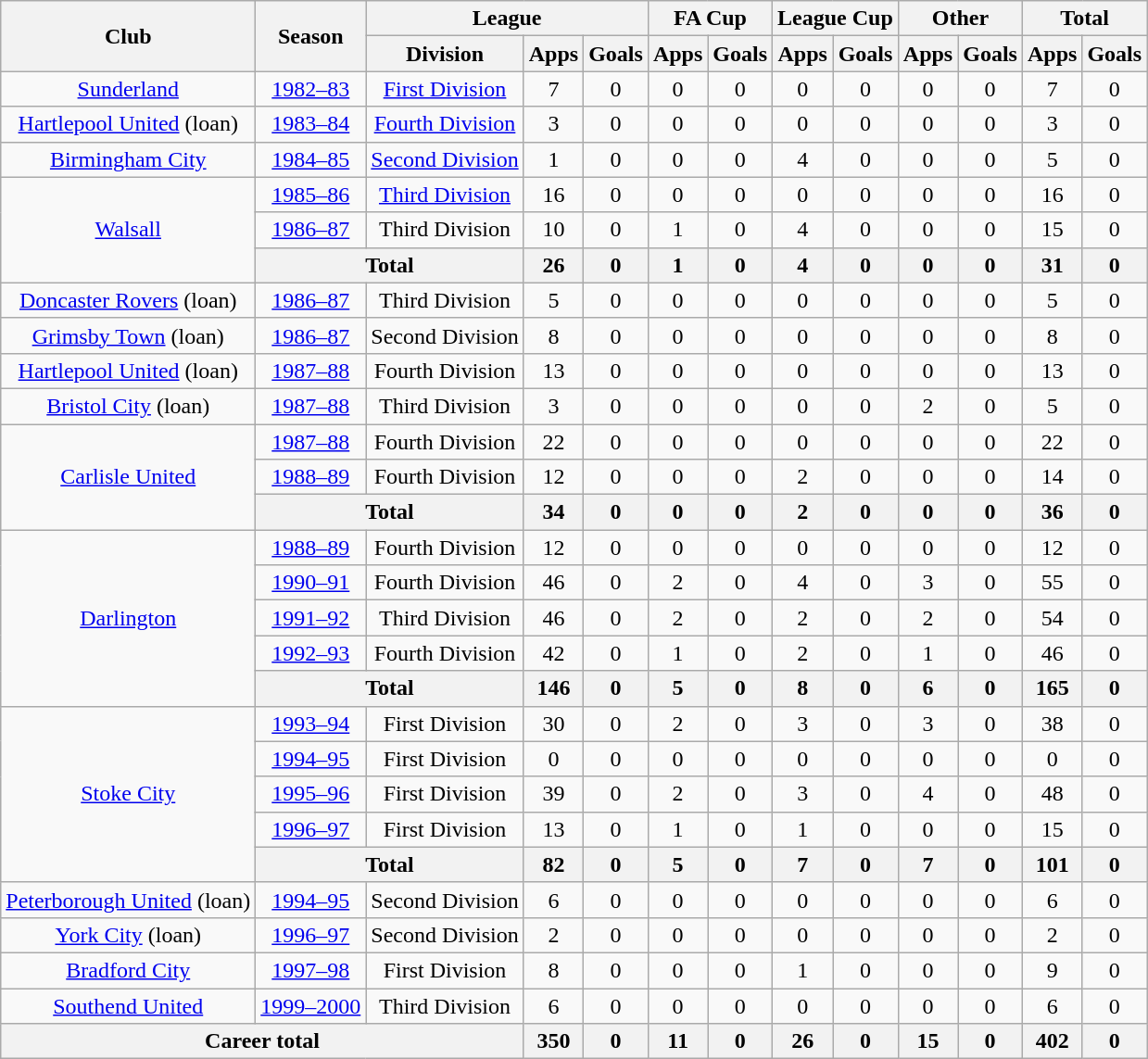<table class="wikitable" style="text-align:center">
<tr>
<th rowspan="2">Club</th>
<th rowspan="2">Season</th>
<th colspan="3">League</th>
<th colspan="2">FA Cup</th>
<th colspan="2">League Cup</th>
<th colspan="2">Other</th>
<th colspan="2">Total</th>
</tr>
<tr>
<th>Division</th>
<th>Apps</th>
<th>Goals</th>
<th>Apps</th>
<th>Goals</th>
<th>Apps</th>
<th>Goals</th>
<th>Apps</th>
<th>Goals</th>
<th>Apps</th>
<th>Goals</th>
</tr>
<tr>
<td><a href='#'>Sunderland</a></td>
<td><a href='#'>1982–83</a></td>
<td><a href='#'>First Division</a></td>
<td>7</td>
<td>0</td>
<td>0</td>
<td>0</td>
<td>0</td>
<td>0</td>
<td>0</td>
<td>0</td>
<td>7</td>
<td>0</td>
</tr>
<tr>
<td><a href='#'>Hartlepool United</a> (loan)</td>
<td><a href='#'>1983–84</a></td>
<td><a href='#'>Fourth Division</a></td>
<td>3</td>
<td>0</td>
<td>0</td>
<td>0</td>
<td>0</td>
<td>0</td>
<td>0</td>
<td>0</td>
<td>3</td>
<td>0</td>
</tr>
<tr>
<td><a href='#'>Birmingham City</a></td>
<td><a href='#'>1984–85</a></td>
<td><a href='#'>Second Division</a></td>
<td>1</td>
<td>0</td>
<td>0</td>
<td>0</td>
<td>4</td>
<td>0</td>
<td>0</td>
<td>0</td>
<td>5</td>
<td>0</td>
</tr>
<tr>
<td rowspan=3><a href='#'>Walsall</a></td>
<td><a href='#'>1985–86</a></td>
<td><a href='#'>Third Division</a></td>
<td>16</td>
<td>0</td>
<td>0</td>
<td>0</td>
<td>0</td>
<td>0</td>
<td>0</td>
<td>0</td>
<td>16</td>
<td>0</td>
</tr>
<tr>
<td><a href='#'>1986–87</a></td>
<td>Third Division</td>
<td>10</td>
<td>0</td>
<td>1</td>
<td>0</td>
<td>4</td>
<td>0</td>
<td>0</td>
<td>0</td>
<td>15</td>
<td>0</td>
</tr>
<tr>
<th colspan=2>Total</th>
<th>26</th>
<th>0</th>
<th>1</th>
<th>0</th>
<th>4</th>
<th>0</th>
<th>0</th>
<th>0</th>
<th>31</th>
<th>0</th>
</tr>
<tr>
<td><a href='#'>Doncaster Rovers</a> (loan)</td>
<td><a href='#'>1986–87</a></td>
<td>Third Division</td>
<td>5</td>
<td>0</td>
<td>0</td>
<td>0</td>
<td>0</td>
<td>0</td>
<td>0</td>
<td>0</td>
<td>5</td>
<td>0</td>
</tr>
<tr>
<td><a href='#'>Grimsby Town</a> (loan)</td>
<td><a href='#'>1986–87</a></td>
<td>Second Division</td>
<td>8</td>
<td>0</td>
<td>0</td>
<td>0</td>
<td>0</td>
<td>0</td>
<td>0</td>
<td>0</td>
<td>8</td>
<td>0</td>
</tr>
<tr>
<td><a href='#'>Hartlepool United</a> (loan)</td>
<td><a href='#'>1987–88</a></td>
<td>Fourth Division</td>
<td>13</td>
<td>0</td>
<td>0</td>
<td>0</td>
<td>0</td>
<td>0</td>
<td>0</td>
<td>0</td>
<td>13</td>
<td>0</td>
</tr>
<tr>
<td><a href='#'>Bristol City</a> (loan)</td>
<td><a href='#'>1987–88</a></td>
<td>Third Division</td>
<td>3</td>
<td>0</td>
<td>0</td>
<td>0</td>
<td>0</td>
<td>0</td>
<td>2</td>
<td>0</td>
<td>5</td>
<td>0</td>
</tr>
<tr>
<td rowspan=3><a href='#'>Carlisle United</a></td>
<td><a href='#'>1987–88</a></td>
<td>Fourth Division</td>
<td>22</td>
<td>0</td>
<td>0</td>
<td>0</td>
<td>0</td>
<td>0</td>
<td>0</td>
<td>0</td>
<td>22</td>
<td>0</td>
</tr>
<tr>
<td><a href='#'>1988–89</a></td>
<td>Fourth Division</td>
<td>12</td>
<td>0</td>
<td>0</td>
<td>0</td>
<td>2</td>
<td>0</td>
<td>0</td>
<td>0</td>
<td>14</td>
<td>0</td>
</tr>
<tr>
<th colspan=2>Total</th>
<th>34</th>
<th>0</th>
<th>0</th>
<th>0</th>
<th>2</th>
<th>0</th>
<th>0</th>
<th>0</th>
<th>36</th>
<th>0</th>
</tr>
<tr>
<td rowspan=5><a href='#'>Darlington</a></td>
<td><a href='#'>1988–89</a></td>
<td>Fourth Division</td>
<td>12</td>
<td>0</td>
<td>0</td>
<td>0</td>
<td>0</td>
<td>0</td>
<td>0</td>
<td>0</td>
<td>12</td>
<td>0</td>
</tr>
<tr>
<td><a href='#'>1990–91</a></td>
<td>Fourth Division</td>
<td>46</td>
<td>0</td>
<td>2</td>
<td>0</td>
<td>4</td>
<td>0</td>
<td>3</td>
<td>0</td>
<td>55</td>
<td>0</td>
</tr>
<tr>
<td><a href='#'>1991–92</a></td>
<td>Third Division</td>
<td>46</td>
<td>0</td>
<td>2</td>
<td>0</td>
<td>2</td>
<td>0</td>
<td>2</td>
<td>0</td>
<td>54</td>
<td>0</td>
</tr>
<tr>
<td><a href='#'>1992–93</a></td>
<td>Fourth Division</td>
<td>42</td>
<td>0</td>
<td>1</td>
<td>0</td>
<td>2</td>
<td>0</td>
<td>1</td>
<td>0</td>
<td>46</td>
<td>0</td>
</tr>
<tr>
<th colspan=2>Total</th>
<th>146</th>
<th>0</th>
<th>5</th>
<th>0</th>
<th>8</th>
<th>0</th>
<th>6</th>
<th>0</th>
<th>165</th>
<th>0</th>
</tr>
<tr>
<td rowspan=5><a href='#'>Stoke City</a></td>
<td><a href='#'>1993–94</a></td>
<td>First Division</td>
<td>30</td>
<td>0</td>
<td>2</td>
<td>0</td>
<td>3</td>
<td>0</td>
<td>3</td>
<td>0</td>
<td>38</td>
<td>0</td>
</tr>
<tr>
<td><a href='#'>1994–95</a></td>
<td>First Division</td>
<td>0</td>
<td>0</td>
<td>0</td>
<td>0</td>
<td>0</td>
<td>0</td>
<td>0</td>
<td>0</td>
<td>0</td>
<td>0</td>
</tr>
<tr>
<td><a href='#'>1995–96</a></td>
<td>First Division</td>
<td>39</td>
<td>0</td>
<td>2</td>
<td>0</td>
<td>3</td>
<td>0</td>
<td>4</td>
<td>0</td>
<td>48</td>
<td>0</td>
</tr>
<tr>
<td><a href='#'>1996–97</a></td>
<td>First Division</td>
<td>13</td>
<td>0</td>
<td>1</td>
<td>0</td>
<td>1</td>
<td>0</td>
<td>0</td>
<td>0</td>
<td>15</td>
<td>0</td>
</tr>
<tr>
<th colspan=2>Total</th>
<th>82</th>
<th>0</th>
<th>5</th>
<th>0</th>
<th>7</th>
<th>0</th>
<th>7</th>
<th>0</th>
<th>101</th>
<th>0</th>
</tr>
<tr>
<td><a href='#'>Peterborough United</a> (loan)</td>
<td><a href='#'>1994–95</a></td>
<td>Second Division</td>
<td>6</td>
<td>0</td>
<td>0</td>
<td>0</td>
<td>0</td>
<td>0</td>
<td>0</td>
<td>0</td>
<td>6</td>
<td>0</td>
</tr>
<tr>
<td><a href='#'>York City</a> (loan)</td>
<td><a href='#'>1996–97</a></td>
<td>Second Division</td>
<td>2</td>
<td>0</td>
<td>0</td>
<td>0</td>
<td>0</td>
<td>0</td>
<td>0</td>
<td>0</td>
<td>2</td>
<td>0</td>
</tr>
<tr>
<td><a href='#'>Bradford City</a></td>
<td><a href='#'>1997–98</a></td>
<td>First Division</td>
<td>8</td>
<td>0</td>
<td>0</td>
<td>0</td>
<td>1</td>
<td>0</td>
<td>0</td>
<td>0</td>
<td>9</td>
<td>0</td>
</tr>
<tr>
<td><a href='#'>Southend United</a></td>
<td><a href='#'>1999–2000</a></td>
<td>Third Division</td>
<td>6</td>
<td>0</td>
<td>0</td>
<td>0</td>
<td>0</td>
<td>0</td>
<td>0</td>
<td>0</td>
<td>6</td>
<td>0</td>
</tr>
<tr>
<th colspan="3">Career total</th>
<th>350</th>
<th>0</th>
<th>11</th>
<th>0</th>
<th>26</th>
<th>0</th>
<th>15</th>
<th>0</th>
<th>402</th>
<th>0</th>
</tr>
</table>
